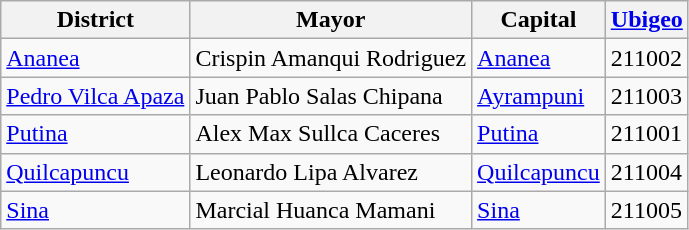<table class="wikitable sortable">
<tr>
<th>District</th>
<th>Mayor</th>
<th>Capital</th>
<th><a href='#'>Ubigeo</a></th>
</tr>
<tr>
<td><a href='#'>Ananea</a></td>
<td>Crispin Amanqui Rodriguez</td>
<td><a href='#'>Ananea</a></td>
<td>211002</td>
</tr>
<tr>
<td><a href='#'>Pedro Vilca Apaza</a></td>
<td>Juan Pablo Salas Chipana</td>
<td><a href='#'>Ayrampuni</a></td>
<td>211003</td>
</tr>
<tr>
<td><a href='#'>Putina</a></td>
<td>Alex Max Sullca Caceres</td>
<td><a href='#'>Putina</a></td>
<td>211001</td>
</tr>
<tr>
<td><a href='#'>Quilcapuncu</a></td>
<td>Leonardo Lipa Alvarez</td>
<td><a href='#'>Quilcapuncu</a></td>
<td>211004</td>
</tr>
<tr>
<td><a href='#'>Sina</a></td>
<td>Marcial Huanca Mamani</td>
<td><a href='#'>Sina</a></td>
<td>211005</td>
</tr>
</table>
